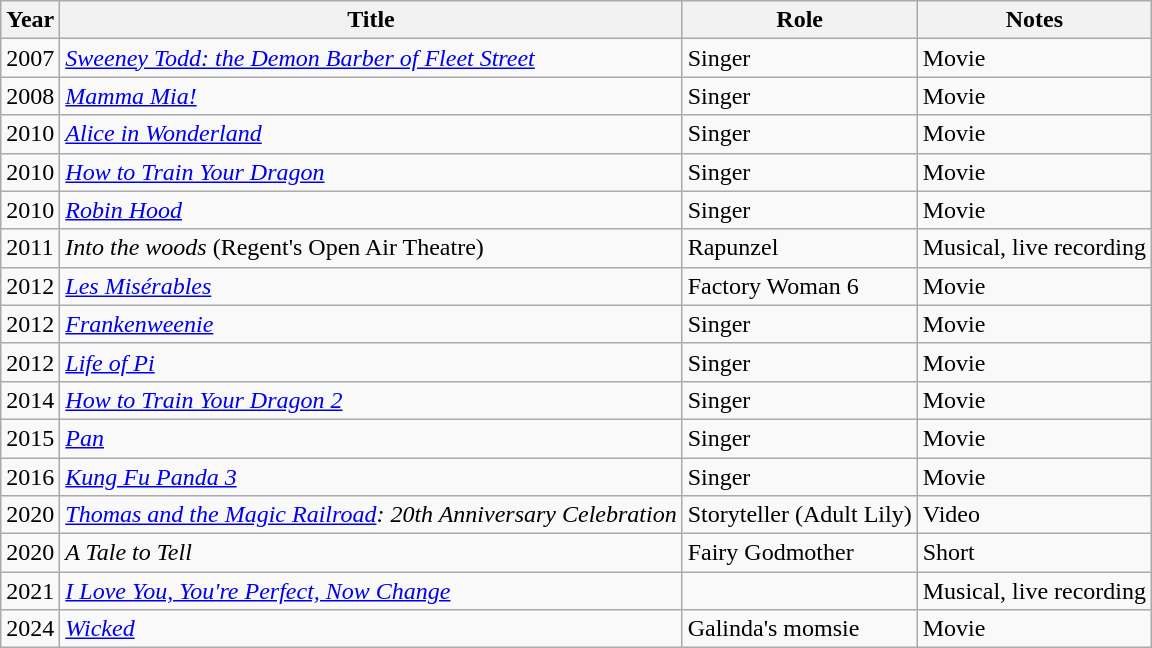<table class="wikitable">
<tr>
<th>Year</th>
<th>Title</th>
<th>Role</th>
<th>Notes</th>
</tr>
<tr>
<td>2007</td>
<td><a href='#'><em>Sweeney Todd: the Demon Barber of Fleet Street</em></a></td>
<td>Singer</td>
<td>Movie</td>
</tr>
<tr>
<td>2008</td>
<td><a href='#'><em>Mamma Mia!</em></a></td>
<td>Singer</td>
<td>Movie</td>
</tr>
<tr>
<td>2010</td>
<td><a href='#'><em>Alice in Wonderland</em></a></td>
<td>Singer</td>
<td>Movie</td>
</tr>
<tr>
<td>2010</td>
<td><a href='#'><em>How to Train Your Dragon</em></a></td>
<td>Singer</td>
<td>Movie</td>
</tr>
<tr>
<td>2010</td>
<td><a href='#'><em>Robin Hood</em></a></td>
<td>Singer</td>
<td>Movie</td>
</tr>
<tr>
<td>2011</td>
<td><em>Into the woods</em> (Regent's Open Air Theatre)</td>
<td>Rapunzel</td>
<td>Musical, live recording</td>
</tr>
<tr>
<td>2012</td>
<td><em><a href='#'>Les Misérables</a></em></td>
<td>Factory Woman 6</td>
<td>Movie</td>
</tr>
<tr>
<td>2012</td>
<td><a href='#'><em>Frankenweenie</em></a></td>
<td>Singer</td>
<td>Movie</td>
</tr>
<tr>
<td>2012</td>
<td><a href='#'><em>Life of Pi</em></a></td>
<td>Singer</td>
<td>Movie</td>
</tr>
<tr>
<td>2014</td>
<td><em><a href='#'>How to Train Your Dragon 2</a></em></td>
<td>Singer</td>
<td>Movie</td>
</tr>
<tr>
<td>2015</td>
<td><em><a href='#'>Pan</a></em></td>
<td>Singer</td>
<td>Movie</td>
</tr>
<tr>
<td>2016</td>
<td><em><a href='#'>Kung Fu Panda 3</a></em></td>
<td>Singer</td>
<td>Movie</td>
</tr>
<tr>
<td>2020</td>
<td><em><a href='#'>Thomas and the Magic Railroad</a>: 20th Anniversary Celebration</em></td>
<td>Storyteller (Adult Lily)</td>
<td>Video</td>
</tr>
<tr>
<td>2020</td>
<td><em>A Tale to Tell</em></td>
<td>Fairy Godmother</td>
<td>Short</td>
</tr>
<tr>
<td>2021</td>
<td><em><a href='#'>I Love You, You're Perfect, Now Change</a></em></td>
<td></td>
<td>Musical, live recording</td>
</tr>
<tr>
<td>2024</td>
<td><em><a href='#'>Wicked</a></em></td>
<td>Galinda's momsie</td>
<td>Movie</td>
</tr>
</table>
